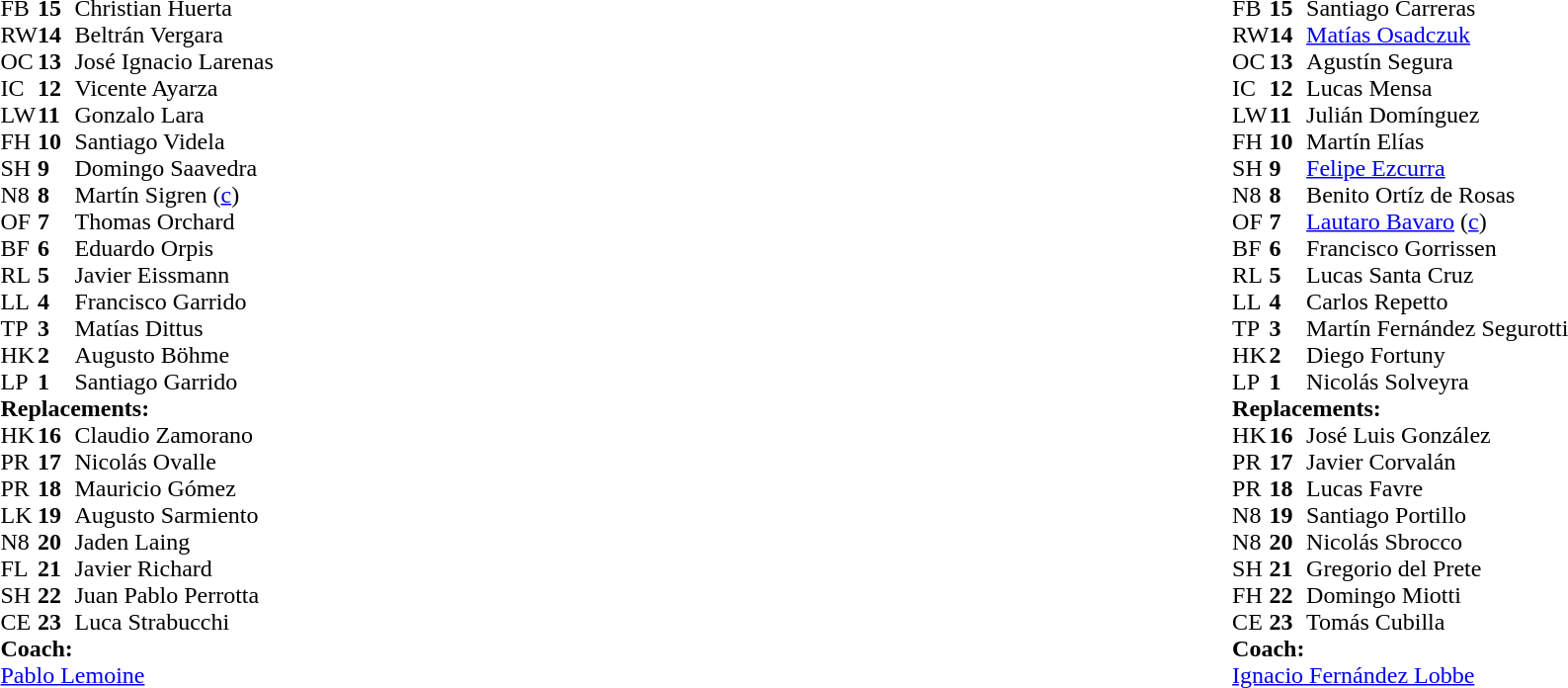<table style="width:100%">
<tr>
<td style="vertical-align:top; width:50%"><br><table cellspacing="0" cellpadding="0">
<tr>
<th width="25"></th>
<th width="25"></th>
</tr>
<tr>
<td>FB</td>
<td><strong>15</strong></td>
<td>Christian Huerta</td>
</tr>
<tr>
<td>RW</td>
<td><strong>14</strong></td>
<td>Beltrán Vergara</td>
</tr>
<tr>
<td>OC</td>
<td><strong>13</strong></td>
<td>José Ignacio Larenas</td>
<td></td>
<td></td>
</tr>
<tr>
<td>IC</td>
<td><strong>12</strong></td>
<td>Vicente Ayarza</td>
</tr>
<tr>
<td>LW</td>
<td><strong>11</strong></td>
<td>Gonzalo Lara</td>
<td></td>
<td></td>
</tr>
<tr>
<td>FH</td>
<td><strong>10</strong></td>
<td>Santiago Videla</td>
</tr>
<tr>
<td>SH</td>
<td><strong>9</strong></td>
<td>Domingo Saavedra</td>
</tr>
<tr>
<td>N8</td>
<td><strong>8</strong></td>
<td>Martín Sigren (<a href='#'>c</a>)</td>
</tr>
<tr>
<td>OF</td>
<td><strong>7</strong></td>
<td>Thomas Orchard</td>
</tr>
<tr>
<td>BF</td>
<td><strong>6</strong></td>
<td>Eduardo Orpis</td>
<td></td>
<td></td>
</tr>
<tr>
<td>RL</td>
<td><strong>5</strong></td>
<td>Javier Eissmann</td>
</tr>
<tr>
<td>LL</td>
<td><strong>4</strong></td>
<td>Francisco Garrido</td>
<td></td>
<td></td>
</tr>
<tr>
<td>TP</td>
<td><strong>3</strong></td>
<td>Matías Dittus</td>
<td></td>
<td></td>
</tr>
<tr>
<td>HK</td>
<td><strong>2</strong></td>
<td>Augusto Böhme</td>
<td></td>
<td></td>
</tr>
<tr>
<td>LP</td>
<td><strong>1</strong></td>
<td>Santiago Garrido</td>
<td></td>
<td></td>
</tr>
<tr>
<td colspan=3><strong>Replacements:</strong></td>
</tr>
<tr>
<td>HK</td>
<td><strong>16</strong></td>
<td>Claudio Zamorano</td>
<td></td>
<td></td>
</tr>
<tr>
<td>PR</td>
<td><strong>17</strong></td>
<td>Nicolás Ovalle</td>
<td></td>
<td></td>
</tr>
<tr>
<td>PR</td>
<td><strong>18</strong></td>
<td>Mauricio Gómez</td>
<td></td>
<td></td>
</tr>
<tr>
<td>LK</td>
<td><strong>19</strong></td>
<td>Augusto Sarmiento</td>
<td></td>
<td></td>
</tr>
<tr>
<td>N8</td>
<td><strong>20</strong></td>
<td>Jaden Laing</td>
<td></td>
<td></td>
</tr>
<tr>
<td>FL</td>
<td><strong>21</strong></td>
<td>Javier Richard</td>
<td></td>
<td></td>
</tr>
<tr>
<td>SH</td>
<td><strong>22</strong></td>
<td>Juan Pablo Perrotta</td>
<td></td>
<td></td>
</tr>
<tr>
<td>CE</td>
<td><strong>23</strong></td>
<td>Luca Strabucchi</td>
<td></td>
<td></td>
</tr>
<tr>
<td colspan="3"><strong>Coach:</strong></td>
</tr>
<tr>
<td colspan="4"> <a href='#'>Pablo Lemoine</a></td>
</tr>
</table>
</td>
<td style="vertical-align:top; width:50%"><br><table cellspacing="0" cellpadding="0" style="margin:auto">
<tr>
<th width="25"></th>
<th width="25"></th>
</tr>
<tr>
<td>FB</td>
<td><strong>15</strong></td>
<td>Santiago Carreras</td>
</tr>
<tr>
<td>RW</td>
<td><strong>14</strong></td>
<td><a href='#'>Matías Osadczuk</a></td>
</tr>
<tr>
<td>OC</td>
<td><strong>13</strong></td>
<td>Agustín Segura</td>
<td></td>
<td></td>
</tr>
<tr>
<td>IC</td>
<td><strong>12</strong></td>
<td>Lucas Mensa</td>
</tr>
<tr>
<td>LW</td>
<td><strong>11</strong></td>
<td>Julián Domínguez</td>
</tr>
<tr>
<td>FH</td>
<td><strong>10</strong></td>
<td>Martín Elías</td>
<td></td>
<td></td>
</tr>
<tr>
<td>SH</td>
<td><strong>9</strong></td>
<td><a href='#'>Felipe Ezcurra</a></td>
<td></td>
<td></td>
</tr>
<tr>
<td>N8</td>
<td><strong>8</strong></td>
<td>Benito Ortíz de Rosas</td>
</tr>
<tr>
<td>OF</td>
<td><strong>7</strong></td>
<td><a href='#'>Lautaro Bavaro</a> (<a href='#'>c</a>)</td>
<td></td>
<td></td>
</tr>
<tr>
<td>BF</td>
<td><strong>6</strong></td>
<td>Francisco Gorrissen</td>
<td></td>
<td></td>
</tr>
<tr>
<td>RL</td>
<td><strong>5</strong></td>
<td>Lucas Santa Cruz</td>
</tr>
<tr>
<td>LL</td>
<td><strong>4</strong></td>
<td>Carlos Repetto</td>
</tr>
<tr>
<td>TP</td>
<td><strong>3</strong></td>
<td>Martín Fernández Segurotti</td>
<td></td>
<td></td>
</tr>
<tr>
<td>HK</td>
<td><strong>2</strong></td>
<td>Diego Fortuny</td>
<td></td>
<td></td>
</tr>
<tr>
<td>LP</td>
<td><strong>1</strong></td>
<td>Nicolás Solveyra</td>
<td></td>
<td></td>
</tr>
<tr>
<td colspan=3><strong>Replacements:</strong></td>
</tr>
<tr>
<td>HK</td>
<td><strong>16</strong></td>
<td>José Luis González</td>
<td></td>
<td></td>
</tr>
<tr>
<td>PR</td>
<td><strong>17</strong></td>
<td>Javier Corvalán</td>
<td></td>
<td></td>
</tr>
<tr>
<td>PR</td>
<td><strong>18</strong></td>
<td>Lucas Favre</td>
<td></td>
<td></td>
</tr>
<tr>
<td>N8</td>
<td><strong>19</strong></td>
<td>Santiago Portillo</td>
<td></td>
<td></td>
</tr>
<tr>
<td>N8</td>
<td><strong>20</strong></td>
<td>Nicolás Sbrocco</td>
<td></td>
<td></td>
</tr>
<tr>
<td>SH</td>
<td><strong>21</strong></td>
<td>Gregorio del Prete</td>
<td></td>
<td></td>
</tr>
<tr>
<td>FH</td>
<td><strong>22</strong></td>
<td>Domingo Miotti</td>
<td></td>
<td></td>
</tr>
<tr>
<td>CE</td>
<td><strong>23</strong></td>
<td>Tomás Cubilla</td>
<td></td>
<td></td>
</tr>
<tr>
<td colspan="3"><strong>Coach:</strong></td>
</tr>
<tr>
<td colspan="4"> <a href='#'>Ignacio Fernández Lobbe</a></td>
</tr>
</table>
</td>
</tr>
</table>
